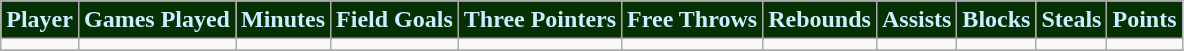<table class="wikitable" style="text-align:center">
<tr>
<th style="background:#063003;color:#CCEEFF;">Player</th>
<th style="background:#063003;color:#CCEEFF;">Games Played</th>
<th style="background:#063003;color:#CCEEFF;">Minutes</th>
<th style="background:#063003;color:#CCEEFF;">Field Goals</th>
<th style="background:#063003;color:#CCEEFF;">Three Pointers</th>
<th style="background:#063003;color:#CCEEFF;">Free Throws</th>
<th style="background:#063003;color:#CCEEFF;">Rebounds</th>
<th style="background:#063003;color:#CCEEFF;">Assists</th>
<th style="background:#063003;color:#CCEEFF;">Blocks</th>
<th style="background:#063003;color:#CCEEFF;">Steals</th>
<th style="background:#063003;color:#CCEEFF;">Points</th>
</tr>
<tr>
<td></td>
<td></td>
<td></td>
<td></td>
<td></td>
<td></td>
<td></td>
<td></td>
<td></td>
<td></td>
<td></td>
</tr>
<tr>
</tr>
</table>
